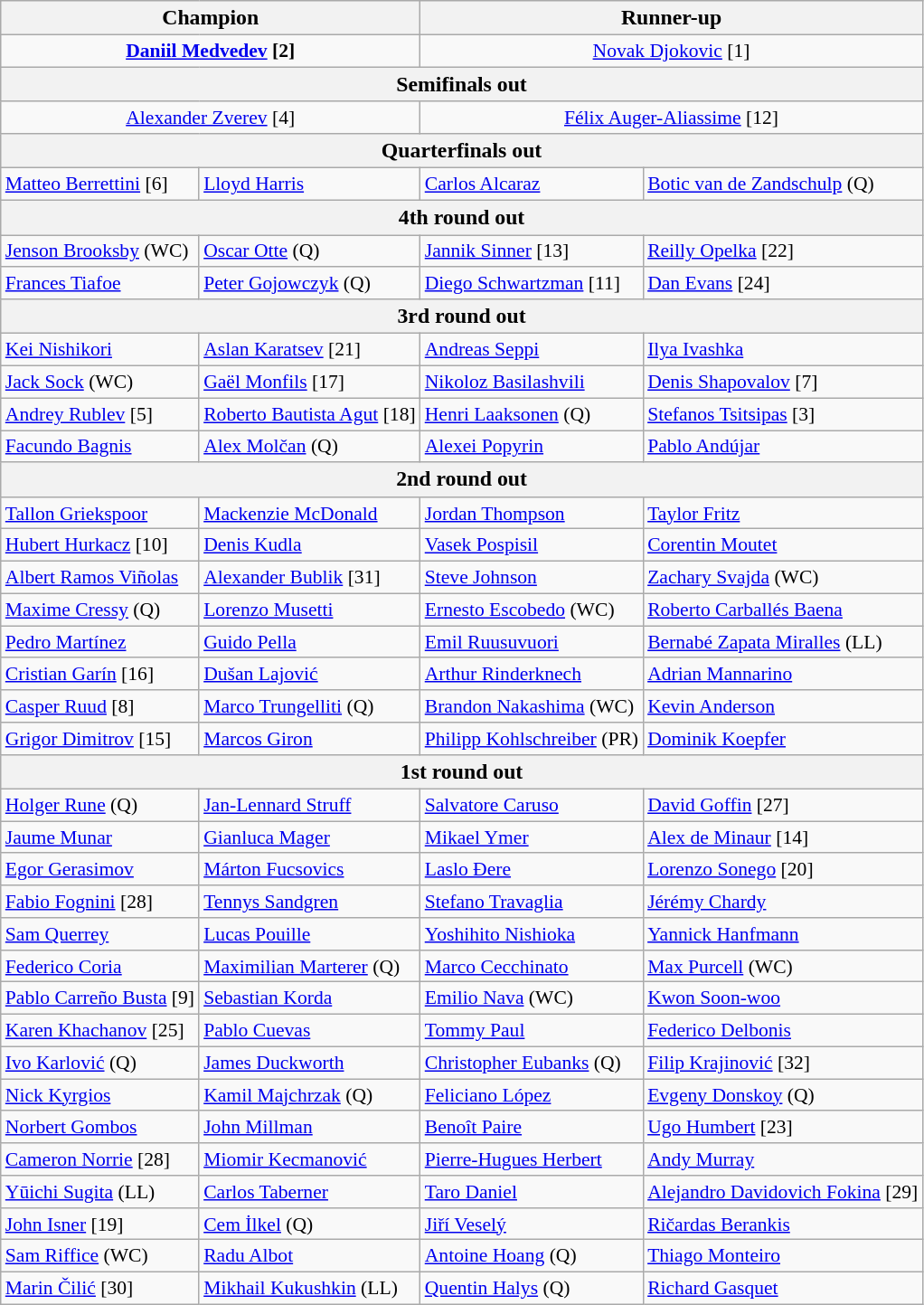<table class="wikitable collapsible collapsed" style="font-size:90%">
<tr style="font-size:110%">
<th colspan="2"><strong>Champion</strong></th>
<th colspan="2">Runner-up</th>
</tr>
<tr style="text-align:center;">
<td colspan="2"> <strong><a href='#'>Daniil Medvedev</a> [2]</strong></td>
<td colspan="2"> <a href='#'>Novak Djokovic</a> [1]</td>
</tr>
<tr style="font-size:110%">
<th colspan="4">Semifinals out</th>
</tr>
<tr style="text-align:center;">
<td colspan="2"> <a href='#'>Alexander Zverev</a> [4]</td>
<td colspan="2"> <a href='#'>Félix Auger-Aliassime</a> [12]</td>
</tr>
<tr style="font-size:110%">
<th colspan="4">Quarterfinals out</th>
</tr>
<tr>
<td> <a href='#'>Matteo Berrettini</a> [6]</td>
<td> <a href='#'>Lloyd Harris</a></td>
<td> <a href='#'>Carlos Alcaraz</a></td>
<td> <a href='#'>Botic van de Zandschulp</a> (Q)</td>
</tr>
<tr style="font-size:110%">
<th colspan="4">4th round out</th>
</tr>
<tr>
<td> <a href='#'>Jenson Brooksby</a> (WC)</td>
<td> <a href='#'>Oscar Otte</a> (Q)</td>
<td> <a href='#'>Jannik Sinner</a> [13]</td>
<td> <a href='#'>Reilly Opelka</a> [22]</td>
</tr>
<tr>
<td> <a href='#'>Frances Tiafoe</a></td>
<td> <a href='#'>Peter Gojowczyk</a> (Q)</td>
<td> <a href='#'>Diego Schwartzman</a> [11]</td>
<td> <a href='#'>Dan Evans</a> [24]</td>
</tr>
<tr style="font-size:110%">
<th colspan="4">3rd round out</th>
</tr>
<tr>
<td> <a href='#'>Kei Nishikori</a></td>
<td> <a href='#'>Aslan Karatsev</a> [21]</td>
<td> <a href='#'>Andreas Seppi</a></td>
<td> <a href='#'>Ilya Ivashka</a></td>
</tr>
<tr>
<td> <a href='#'>Jack Sock</a> (WC)</td>
<td> <a href='#'>Gaël Monfils</a> [17]</td>
<td> <a href='#'>Nikoloz Basilashvili</a></td>
<td> <a href='#'>Denis Shapovalov</a> [7]</td>
</tr>
<tr>
<td> <a href='#'>Andrey Rublev</a> [5]</td>
<td> <a href='#'>Roberto Bautista Agut</a> [18]</td>
<td> <a href='#'>Henri Laaksonen</a> (Q)</td>
<td> <a href='#'>Stefanos Tsitsipas</a> [3]</td>
</tr>
<tr>
<td> <a href='#'>Facundo Bagnis</a></td>
<td> <a href='#'>Alex Molčan</a> (Q)</td>
<td> <a href='#'>Alexei Popyrin</a></td>
<td> <a href='#'>Pablo Andújar</a></td>
</tr>
<tr style="font-size:110%">
<th colspan="4">2nd round out</th>
</tr>
<tr>
<td> <a href='#'>Tallon Griekspoor</a></td>
<td> <a href='#'>Mackenzie McDonald</a></td>
<td> <a href='#'>Jordan Thompson</a></td>
<td> <a href='#'>Taylor Fritz</a></td>
</tr>
<tr>
<td> <a href='#'>Hubert Hurkacz</a> [10]</td>
<td> <a href='#'>Denis Kudla</a></td>
<td> <a href='#'>Vasek Pospisil</a></td>
<td> <a href='#'>Corentin Moutet</a></td>
</tr>
<tr>
<td> <a href='#'>Albert Ramos Viñolas</a></td>
<td> <a href='#'>Alexander Bublik</a> [31]</td>
<td> <a href='#'>Steve Johnson</a></td>
<td> <a href='#'>Zachary Svajda</a> (WC)</td>
</tr>
<tr>
<td> <a href='#'>Maxime Cressy</a> (Q)</td>
<td> <a href='#'>Lorenzo Musetti</a></td>
<td> <a href='#'>Ernesto Escobedo</a> (WC)</td>
<td> <a href='#'>Roberto Carballés Baena</a></td>
</tr>
<tr>
<td> <a href='#'>Pedro Martínez</a></td>
<td> <a href='#'>Guido Pella</a></td>
<td> <a href='#'>Emil Ruusuvuori</a></td>
<td> <a href='#'>Bernabé Zapata Miralles</a> (LL)</td>
</tr>
<tr>
<td> <a href='#'>Cristian Garín</a> [16]</td>
<td> <a href='#'>Dušan Lajović</a></td>
<td> <a href='#'>Arthur Rinderknech</a></td>
<td> <a href='#'>Adrian Mannarino</a></td>
</tr>
<tr>
<td> <a href='#'>Casper Ruud</a> [8]</td>
<td> <a href='#'>Marco Trungelliti</a> (Q)</td>
<td> <a href='#'>Brandon Nakashima</a> (WC)</td>
<td> <a href='#'>Kevin Anderson</a></td>
</tr>
<tr>
<td> <a href='#'>Grigor Dimitrov</a> [15]</td>
<td> <a href='#'>Marcos Giron</a></td>
<td> <a href='#'>Philipp Kohlschreiber</a> (PR)</td>
<td> <a href='#'>Dominik Koepfer</a></td>
</tr>
<tr style="font-size:110%">
<th colspan="4">1st round out</th>
</tr>
<tr>
<td> <a href='#'>Holger Rune</a> (Q)</td>
<td> <a href='#'>Jan-Lennard Struff</a></td>
<td> <a href='#'>Salvatore Caruso</a></td>
<td> <a href='#'>David Goffin</a> [27]</td>
</tr>
<tr>
<td> <a href='#'>Jaume Munar</a></td>
<td> <a href='#'>Gianluca Mager</a></td>
<td> <a href='#'>Mikael Ymer</a></td>
<td> <a href='#'>Alex de Minaur</a> [14]</td>
</tr>
<tr>
<td> <a href='#'>Egor Gerasimov</a></td>
<td> <a href='#'>Márton Fucsovics</a></td>
<td> <a href='#'>Laslo Đere</a></td>
<td> <a href='#'>Lorenzo Sonego</a> [20]</td>
</tr>
<tr>
<td> <a href='#'>Fabio Fognini</a> [28]</td>
<td> <a href='#'>Tennys Sandgren</a></td>
<td> <a href='#'>Stefano Travaglia</a></td>
<td> <a href='#'>Jérémy Chardy</a></td>
</tr>
<tr>
<td> <a href='#'>Sam Querrey</a></td>
<td> <a href='#'>Lucas Pouille</a></td>
<td> <a href='#'>Yoshihito Nishioka</a></td>
<td> <a href='#'>Yannick Hanfmann</a></td>
</tr>
<tr>
<td> <a href='#'>Federico Coria</a></td>
<td> <a href='#'>Maximilian Marterer</a> (Q)</td>
<td> <a href='#'>Marco Cecchinato</a></td>
<td> <a href='#'>Max Purcell</a> (WC)</td>
</tr>
<tr>
<td> <a href='#'>Pablo Carreño Busta</a> [9]</td>
<td> <a href='#'>Sebastian Korda</a></td>
<td> <a href='#'>Emilio Nava</a> (WC)</td>
<td> <a href='#'>Kwon Soon-woo</a></td>
</tr>
<tr>
<td> <a href='#'>Karen Khachanov</a> [25]</td>
<td> <a href='#'>Pablo Cuevas</a></td>
<td> <a href='#'>Tommy Paul</a></td>
<td> <a href='#'>Federico Delbonis</a></td>
</tr>
<tr>
<td> <a href='#'>Ivo Karlović</a> (Q)</td>
<td> <a href='#'>James Duckworth</a></td>
<td> <a href='#'>Christopher Eubanks</a> (Q)</td>
<td> <a href='#'>Filip Krajinović</a> [32]</td>
</tr>
<tr>
<td> <a href='#'>Nick Kyrgios</a></td>
<td> <a href='#'>Kamil Majchrzak</a> (Q)</td>
<td> <a href='#'>Feliciano López</a></td>
<td> <a href='#'>Evgeny Donskoy</a> (Q)</td>
</tr>
<tr>
<td> <a href='#'>Norbert Gombos</a></td>
<td> <a href='#'>John Millman</a></td>
<td> <a href='#'>Benoît Paire</a></td>
<td> <a href='#'>Ugo Humbert</a> [23]</td>
</tr>
<tr>
<td> <a href='#'>Cameron Norrie</a> [28]</td>
<td> <a href='#'>Miomir Kecmanović</a></td>
<td> <a href='#'>Pierre-Hugues Herbert</a></td>
<td> <a href='#'>Andy Murray</a></td>
</tr>
<tr>
<td> <a href='#'>Yūichi Sugita</a> (LL)</td>
<td> <a href='#'>Carlos Taberner</a></td>
<td> <a href='#'>Taro Daniel</a></td>
<td> <a href='#'>Alejandro Davidovich Fokina</a> [29]</td>
</tr>
<tr>
<td> <a href='#'>John Isner</a> [19]</td>
<td> <a href='#'>Cem İlkel</a> (Q)</td>
<td> <a href='#'>Jiří Veselý</a></td>
<td> <a href='#'>Ričardas Berankis</a></td>
</tr>
<tr>
<td> <a href='#'>Sam Riffice</a> (WC)</td>
<td> <a href='#'>Radu Albot</a></td>
<td> <a href='#'>Antoine Hoang</a> (Q)</td>
<td> <a href='#'>Thiago Monteiro</a></td>
</tr>
<tr>
<td> <a href='#'>Marin Čilić</a> [30]</td>
<td> <a href='#'>Mikhail Kukushkin</a> (LL)</td>
<td> <a href='#'>Quentin Halys</a> (Q)</td>
<td> <a href='#'>Richard Gasquet</a></td>
</tr>
</table>
